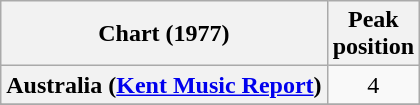<table class="wikitable sortable plainrowheaders" style="text-align:center">
<tr>
<th scope=col>Chart (1977)</th>
<th scope=col>Peak<br>position</th>
</tr>
<tr>
<th scope=row>Australia (<a href='#'>Kent Music Report</a>)</th>
<td>4</td>
</tr>
<tr>
</tr>
<tr>
</tr>
<tr>
</tr>
</table>
